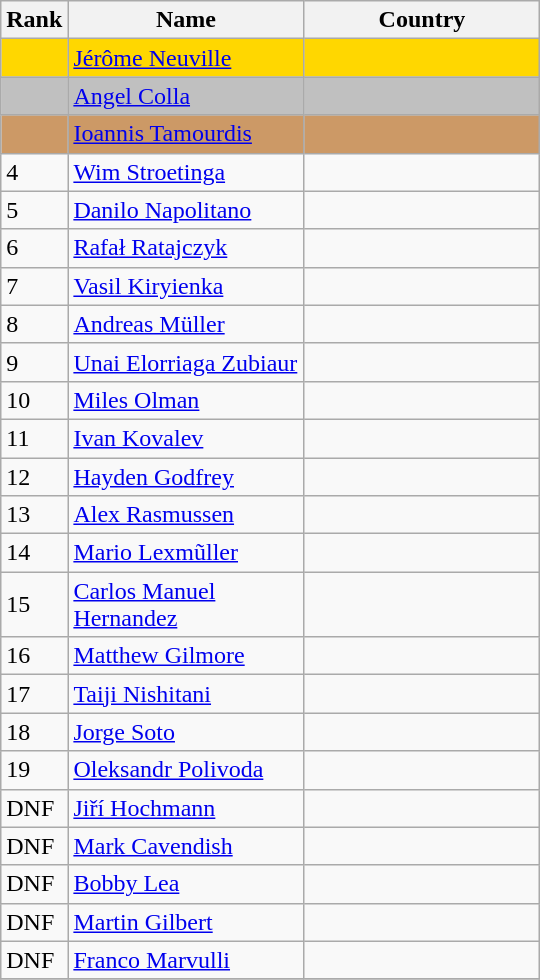<table class="wikitable">
<tr>
<th width=20>Rank</th>
<th width=150>Name</th>
<th width=150>Country</th>
</tr>
<tr bgcolor=gold>
<td></td>
<td><a href='#'>Jérôme Neuville</a></td>
<td></td>
</tr>
<tr bgcolor=silver>
<td></td>
<td><a href='#'>Angel Colla</a></td>
<td></td>
</tr>
<tr bgcolor=cc9966>
<td></td>
<td><a href='#'>Ioannis Tamourdis</a></td>
<td></td>
</tr>
<tr>
<td>4</td>
<td><a href='#'>Wim Stroetinga</a></td>
<td></td>
</tr>
<tr>
<td>5</td>
<td><a href='#'>Danilo Napolitano</a></td>
<td></td>
</tr>
<tr>
<td>6</td>
<td><a href='#'>Rafał Ratajczyk</a></td>
<td></td>
</tr>
<tr>
<td>7</td>
<td><a href='#'>Vasil Kiryienka</a></td>
<td></td>
</tr>
<tr>
<td>8</td>
<td><a href='#'>Andreas Müller</a></td>
<td></td>
</tr>
<tr>
<td>9</td>
<td><a href='#'>Unai Elorriaga Zubiaur</a></td>
<td></td>
</tr>
<tr>
<td>10</td>
<td><a href='#'>Miles Olman</a></td>
<td></td>
</tr>
<tr>
<td>11</td>
<td><a href='#'>Ivan Kovalev</a></td>
<td></td>
</tr>
<tr>
<td>12</td>
<td><a href='#'>Hayden Godfrey</a></td>
<td></td>
</tr>
<tr>
<td>13</td>
<td><a href='#'>Alex Rasmussen</a></td>
<td></td>
</tr>
<tr>
<td>14</td>
<td><a href='#'>Mario Lexmũller</a></td>
<td></td>
</tr>
<tr>
<td>15</td>
<td><a href='#'>Carlos Manuel Hernandez</a></td>
<td></td>
</tr>
<tr>
<td>16</td>
<td><a href='#'>Matthew Gilmore</a></td>
<td></td>
</tr>
<tr>
<td>17</td>
<td><a href='#'>Taiji Nishitani</a></td>
<td></td>
</tr>
<tr>
<td>18</td>
<td><a href='#'>Jorge Soto</a></td>
<td></td>
</tr>
<tr>
<td>19</td>
<td><a href='#'>Oleksandr Polivoda</a></td>
<td></td>
</tr>
<tr>
<td>DNF</td>
<td><a href='#'>Jiří Hochmann</a></td>
<td></td>
</tr>
<tr>
<td>DNF</td>
<td><a href='#'>Mark Cavendish</a></td>
<td></td>
</tr>
<tr>
<td>DNF</td>
<td><a href='#'>Bobby Lea</a></td>
<td></td>
</tr>
<tr>
<td>DNF</td>
<td><a href='#'>Martin Gilbert</a></td>
<td></td>
</tr>
<tr>
<td>DNF</td>
<td><a href='#'>Franco Marvulli</a></td>
<td></td>
</tr>
<tr>
</tr>
</table>
